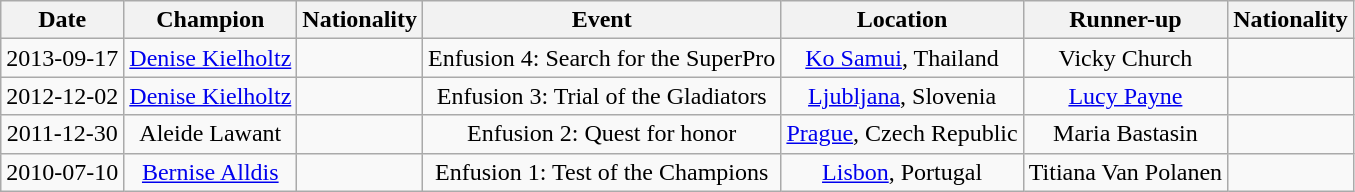<table class="wikitable" style="text-align:center">
<tr>
<th>Date</th>
<th>Champion</th>
<th>Nationality</th>
<th>Event</th>
<th>Location</th>
<th>Runner-up</th>
<th>Nationality</th>
</tr>
<tr>
<td>2013-09-17</td>
<td><a href='#'>Denise Kielholtz</a></td>
<td></td>
<td>Enfusion 4: Search for the SuperPro</td>
<td><a href='#'>Ko Samui</a>, Thailand</td>
<td>Vicky Church</td>
<td></td>
</tr>
<tr>
<td>2012-12-02</td>
<td><a href='#'>Denise Kielholtz</a></td>
<td></td>
<td>Enfusion 3: Trial of the Gladiators</td>
<td><a href='#'>Ljubljana</a>, Slovenia</td>
<td><a href='#'>Lucy Payne</a></td>
<td></td>
</tr>
<tr>
<td>2011-12-30</td>
<td>Aleide Lawant</td>
<td></td>
<td>Enfusion 2: Quest for honor</td>
<td><a href='#'>Prague</a>, Czech Republic</td>
<td>Maria Bastasin</td>
<td></td>
</tr>
<tr>
<td>2010-07-10</td>
<td><a href='#'>Bernise Alldis</a></td>
<td></td>
<td>Enfusion 1: Test of the Champions</td>
<td><a href='#'>Lisbon</a>, Portugal</td>
<td>Titiana Van Polanen</td>
<td></td>
</tr>
</table>
